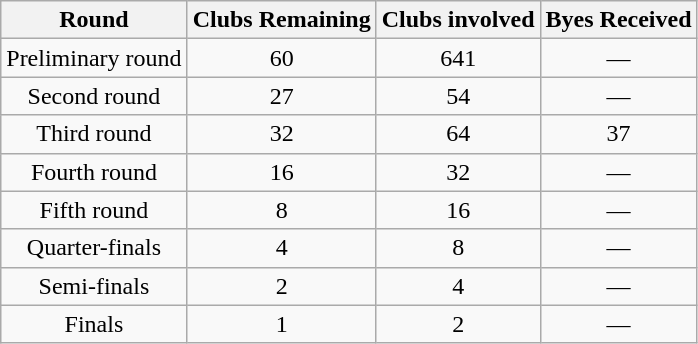<table class="wikitable" style="text-align:center">
<tr>
<th>Round</th>
<th>Clubs Remaining</th>
<th>Clubs involved</th>
<th>Byes Received</th>
</tr>
<tr>
<td>Preliminary round</td>
<td>60</td>
<td>641</td>
<td>—</td>
</tr>
<tr>
<td>Second round</td>
<td>27</td>
<td>54</td>
<td>—</td>
</tr>
<tr>
<td>Third round</td>
<td>32</td>
<td>64</td>
<td>37</td>
</tr>
<tr>
<td>Fourth round</td>
<td>16</td>
<td>32</td>
<td>—</td>
</tr>
<tr>
<td>Fifth round</td>
<td>8</td>
<td>16</td>
<td>—</td>
</tr>
<tr>
<td>Quarter-finals</td>
<td>4</td>
<td>8</td>
<td>—</td>
</tr>
<tr>
<td>Semi-finals</td>
<td>2</td>
<td>4</td>
<td>—</td>
</tr>
<tr>
<td>Finals</td>
<td>1</td>
<td>2</td>
<td>—</td>
</tr>
</table>
